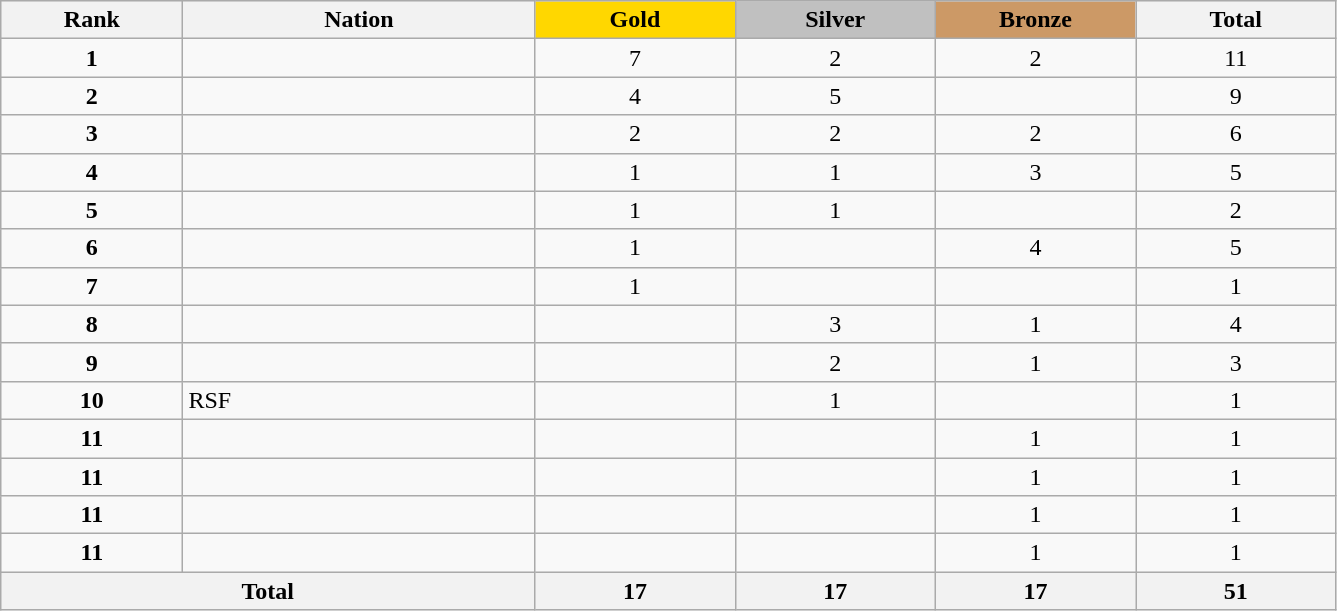<table class="wikitable collapsible autocollapse plainrowheaders" width=70.5% style="text-align:center;">
<tr style="background-color:#EDEDED;">
<th width=100px class="hintergrundfarbe5">Rank</th>
<th width=200px class="hintergrundfarbe6">Nation</th>
<th style="background:    gold; width:15%">Gold</th>
<th style="background:  silver; width:15%">Silver</th>
<th style="background: #CC9966; width:15%">Bronze</th>
<th class="hintergrundfarbe6" style="width:15%">Total</th>
</tr>
<tr>
<td><strong>1</strong></td>
<td align=left></td>
<td>7</td>
<td>2</td>
<td>2</td>
<td>11</td>
</tr>
<tr>
<td><strong>2</strong></td>
<td align=left></td>
<td>4</td>
<td>5</td>
<td></td>
<td>9</td>
</tr>
<tr>
<td><strong>3</strong></td>
<td align=left></td>
<td>2</td>
<td>2</td>
<td>2</td>
<td>6</td>
</tr>
<tr>
<td><strong>4</strong></td>
<td align=left></td>
<td>1</td>
<td>1</td>
<td>3</td>
<td>5</td>
</tr>
<tr>
<td><strong>5</strong></td>
<td align=left></td>
<td>1</td>
<td>1</td>
<td></td>
<td>2</td>
</tr>
<tr>
<td><strong>6</strong></td>
<td align=left></td>
<td>1</td>
<td></td>
<td>4</td>
<td>5</td>
</tr>
<tr>
<td><strong>7</strong></td>
<td align=left></td>
<td>1</td>
<td></td>
<td></td>
<td>1</td>
</tr>
<tr>
<td><strong>8</strong></td>
<td align=left></td>
<td></td>
<td>3</td>
<td>1</td>
<td>4</td>
</tr>
<tr>
<td><strong>9</strong></td>
<td align=left></td>
<td></td>
<td>2</td>
<td>1</td>
<td>3</td>
</tr>
<tr>
<td><strong>10</strong></td>
<td align=left>RSF</td>
<td></td>
<td>1</td>
<td></td>
<td>1</td>
</tr>
<tr>
<td><strong>11</strong></td>
<td align=left></td>
<td></td>
<td></td>
<td>1</td>
<td>1</td>
</tr>
<tr>
<td><strong>11</strong></td>
<td align=left></td>
<td></td>
<td></td>
<td>1</td>
<td>1</td>
</tr>
<tr>
<td><strong>11</strong></td>
<td align=left></td>
<td></td>
<td></td>
<td>1</td>
<td>1</td>
</tr>
<tr>
<td><strong>11</strong></td>
<td align=left></td>
<td></td>
<td></td>
<td>1</td>
<td>1</td>
</tr>
<tr>
<th colspan=2>Total</th>
<th>17</th>
<th>17</th>
<th>17</th>
<th>51</th>
</tr>
</table>
